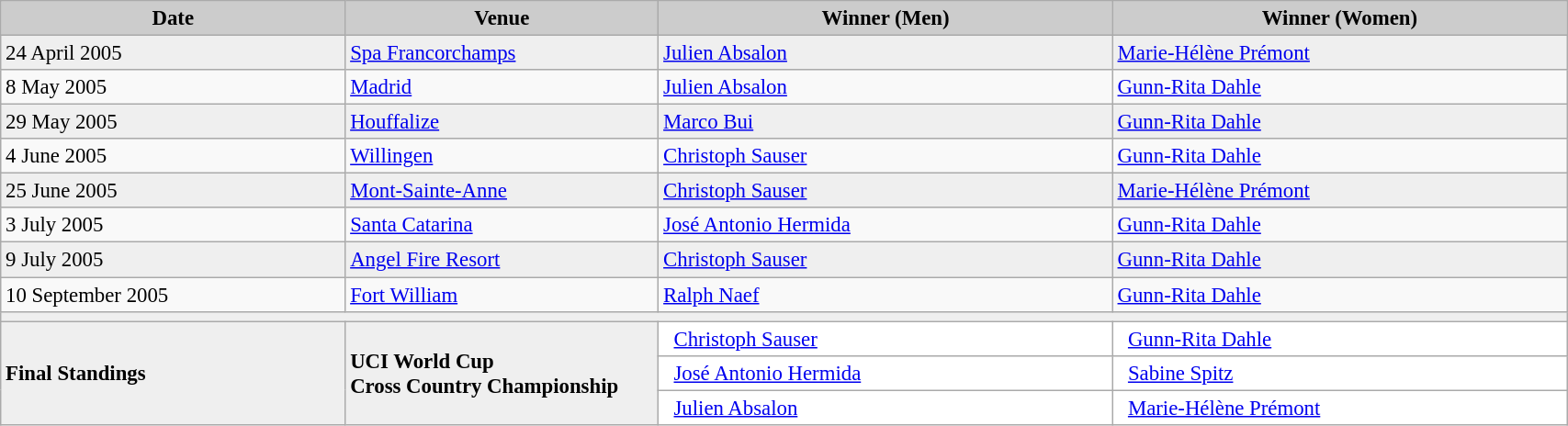<table class="wikitable" width=90% bgcolor="#f7f8ff" cellpadding="3" cellspacing="0" border="1" style="font-size: 95%; border: gray solid 1px; border-collapse: collapse;">
<tr bgcolor="#CCCCCC">
<td align="center"><strong>Date</strong></td>
<td width=20% align="center"><strong>Venue</strong></td>
<td width=29% align="center"><strong>Winner (Men)</strong></td>
<td width=29% align="center"><strong>Winner (Women)</strong></td>
</tr>
<tr bgcolor="#EFEFEF">
<td>24 April 2005</td>
<td> <a href='#'>Spa Francorchamps</a></td>
<td> <a href='#'>Julien Absalon</a></td>
<td> <a href='#'>Marie-Hélène Prémont</a></td>
</tr>
<tr>
<td>8 May 2005</td>
<td> <a href='#'>Madrid</a></td>
<td> <a href='#'>Julien Absalon</a></td>
<td> <a href='#'>Gunn-Rita Dahle</a></td>
</tr>
<tr bgcolor="#EFEFEF">
<td>29 May 2005</td>
<td> <a href='#'>Houffalize</a></td>
<td> <a href='#'>Marco Bui</a></td>
<td> <a href='#'>Gunn-Rita Dahle</a></td>
</tr>
<tr>
<td>4 June 2005</td>
<td> <a href='#'>Willingen</a></td>
<td> <a href='#'>Christoph Sauser</a></td>
<td> <a href='#'>Gunn-Rita Dahle</a></td>
</tr>
<tr bgcolor="#EFEFEF">
<td>25 June 2005</td>
<td> <a href='#'>Mont-Sainte-Anne</a></td>
<td> <a href='#'>Christoph Sauser</a></td>
<td> <a href='#'>Marie-Hélène Prémont</a></td>
</tr>
<tr>
<td>3 July 2005</td>
<td> <a href='#'>Santa Catarina</a></td>
<td> <a href='#'>José Antonio Hermida</a></td>
<td> <a href='#'>Gunn-Rita Dahle</a></td>
</tr>
<tr bgcolor="#EFEFEF">
<td>9 July 2005</td>
<td> <a href='#'>Angel Fire Resort</a></td>
<td> <a href='#'>Christoph Sauser</a></td>
<td> <a href='#'>Gunn-Rita Dahle</a></td>
</tr>
<tr>
<td>10 September 2005</td>
<td> <a href='#'>Fort William</a></td>
<td> <a href='#'>Ralph Naef</a></td>
<td> <a href='#'>Gunn-Rita Dahle</a></td>
</tr>
<tr bgcolor="#EFEFEF">
<td colspan=4></td>
</tr>
<tr bgcolor="#EFEFEF">
<td rowspan=3><strong>Final Standings</strong></td>
<td rowspan=3><strong>UCI World Cup<br> Cross Country Championship</strong></td>
<td bgcolor="#ffffff">    <a href='#'>Christoph Sauser</a></td>
<td bgcolor="#ffffff">    <a href='#'>Gunn-Rita Dahle</a></td>
</tr>
<tr>
<td bgcolor="#ffffff">    <a href='#'>José Antonio Hermida</a></td>
<td bgcolor="#ffffff">    <a href='#'>Sabine Spitz</a></td>
</tr>
<tr>
<td bgcolor="#ffffff">    <a href='#'>Julien Absalon</a></td>
<td bgcolor="#ffffff">    <a href='#'>Marie-Hélène Prémont</a></td>
</tr>
</table>
